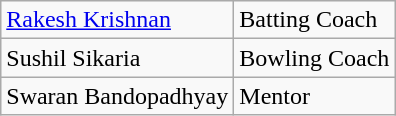<table class="wikitable">
<tr>
<td><a href='#'>Rakesh Krishnan</a></td>
<td>Batting Coach</td>
</tr>
<tr>
<td>Sushil Sikaria</td>
<td>Bowling Coach</td>
</tr>
<tr>
<td>Swaran Bandopadhyay</td>
<td>Mentor</td>
</tr>
</table>
